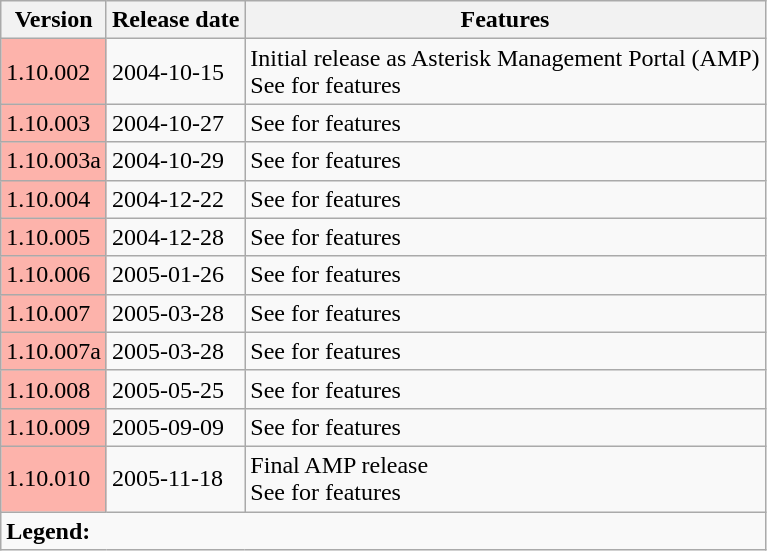<table class="wikitable mw-collapsible mw-collapsed">
<tr>
<th>Version</th>
<th>Release date</th>
<th>Features</th>
</tr>
<tr>
<td style="background:#fdb3ab;color:black;">1.10.002</td>
<td>2004-10-15</td>
<td>Initial release as Asterisk Management Portal (AMP)<br>See  for features</td>
</tr>
<tr>
<td style="background:#fdb3ab;color:black;">1.10.003</td>
<td>2004-10-27</td>
<td>See  for features</td>
</tr>
<tr>
<td style="background:#fdb3ab;color:black;">1.10.003a</td>
<td>2004-10-29</td>
<td>See  for features</td>
</tr>
<tr>
<td style="background:#fdb3ab;color:black;">1.10.004</td>
<td>2004-12-22</td>
<td>See  for features</td>
</tr>
<tr>
<td style="background:#fdb3ab;color:black;">1.10.005</td>
<td>2004-12-28</td>
<td>See  for features</td>
</tr>
<tr>
<td style="background:#fdb3ab;color:black;">1.10.006</td>
<td>2005-01-26</td>
<td>See  for features</td>
</tr>
<tr>
<td style="background:#fdb3ab;color:black;">1.10.007</td>
<td>2005-03-28</td>
<td>See  for features</td>
</tr>
<tr>
<td style="background:#fdb3ab;color:black;">1.10.007a</td>
<td>2005-03-28</td>
<td>See  for features</td>
</tr>
<tr>
<td style="background:#fdb3ab;color:black;">1.10.008</td>
<td>2005-05-25</td>
<td>See  for features</td>
</tr>
<tr>
<td style="background:#fdb3ab;color:black;">1.10.009</td>
<td>2005-09-09</td>
<td>See  for features</td>
</tr>
<tr>
<td style="background:#fdb3ab;color:black;">1.10.010</td>
<td>2005-11-18</td>
<td>Final AMP release<br>See  for features</td>
</tr>
<tr>
<td colspan=3><strong>Legend:</strong> </td>
</tr>
</table>
